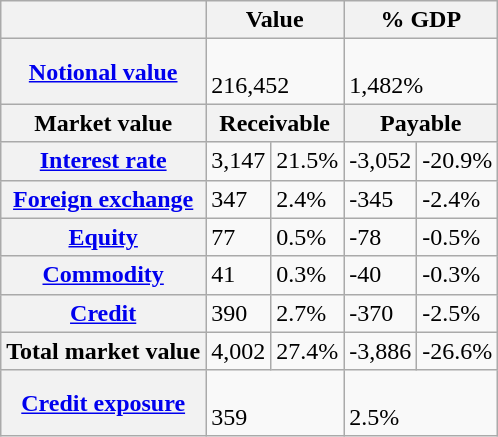<table class="wikitable floatright">
<tr>
<th></th>
<th colspan="2">Value</th>
<th colspan="2">% GDP</th>
</tr>
<tr>
<th><a href='#'>Notional value</a></th>
<td colspan="2"><br>216,452</td>
<td colspan="2"><br>1,482%</td>
</tr>
<tr>
<th>Market value</th>
<th colspan="2">Receivable</th>
<th colspan="2">Payable</th>
</tr>
<tr>
<th><a href='#'>Interest rate</a></th>
<td>3,147</td>
<td>21.5%</td>
<td>-3,052</td>
<td>-20.9%</td>
</tr>
<tr>
<th><a href='#'>Foreign exchange</a></th>
<td>347</td>
<td>2.4%</td>
<td>-345</td>
<td>-2.4%</td>
</tr>
<tr>
<th><a href='#'>Equity</a></th>
<td>77</td>
<td>0.5%</td>
<td>-78</td>
<td>-0.5%</td>
</tr>
<tr>
<th><a href='#'>Commodity</a></th>
<td>41</td>
<td>0.3%</td>
<td>-40</td>
<td>-0.3%</td>
</tr>
<tr>
<th><a href='#'>Credit</a></th>
<td>390</td>
<td>2.7%</td>
<td>-370</td>
<td>-2.5%</td>
</tr>
<tr>
<th>Total market value</th>
<td>4,002</td>
<td>27.4%</td>
<td>-3,886</td>
<td>-26.6%</td>
</tr>
<tr>
<th><a href='#'>Credit exposure</a></th>
<td colspan="2"><br>359</td>
<td colspan="2"><br>2.5%</td>
</tr>
</table>
